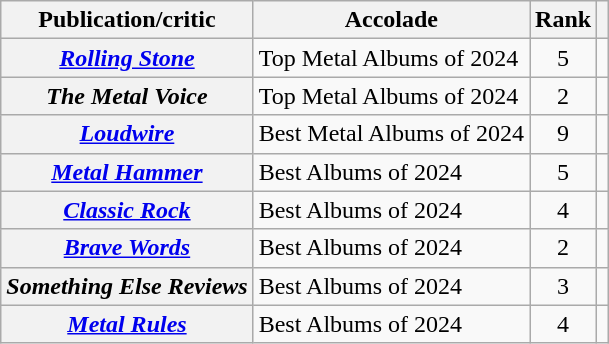<table class="wikitable sortable plainrowheaders">
<tr>
<th scope="col">Publication/critic</th>
<th scope="col">Accolade</th>
<th scope="col">Rank</th>
<th scope="col" class="unsortable"></th>
</tr>
<tr>
<th scope="row"><em><a href='#'>Rolling Stone</a></em></th>
<td>Top Metal Albums of 2024</td>
<td style="text-align: center;">5</td>
<td style="text-align: center;"></td>
</tr>
<tr>
<th scope="row"><em>The Metal Voice</em></th>
<td>Top Metal Albums of 2024</td>
<td style="text-align: center;">2</td>
<td style="text-align: center;"></td>
</tr>
<tr>
<th scope="row"><em><a href='#'>Loudwire</a></em></th>
<td>Best Metal Albums of 2024</td>
<td style="text-align: center;">9</td>
<td style="text-align: center;"></td>
</tr>
<tr>
<th scope="row"><em><a href='#'>Metal Hammer</a></em></th>
<td>Best Albums of 2024</td>
<td style="text-align: center;">5</td>
<td style="text-align: center;"></td>
</tr>
<tr>
<th scope="row"><em><a href='#'>Classic Rock</a></em></th>
<td>Best Albums of 2024</td>
<td style="text-align: center;">4</td>
<td style="text-align: center;"></td>
</tr>
<tr>
<th scope="row"><em><a href='#'>Brave Words</a></em></th>
<td>Best Albums of 2024</td>
<td style="text-align: center;">2</td>
<td style="text-align: center;"></td>
</tr>
<tr>
<th scope="row"><em>Something Else Reviews</em></th>
<td>Best Albums of 2024</td>
<td style="text-align: center;">3</td>
<td style="text-align: center;"></td>
</tr>
<tr>
<th scope="row"><em><a href='#'>Metal Rules</a></em></th>
<td>Best Albums of 2024</td>
<td style="text-align: center;">4</td>
<td style="text-align: center;"></td>
</tr>
</table>
